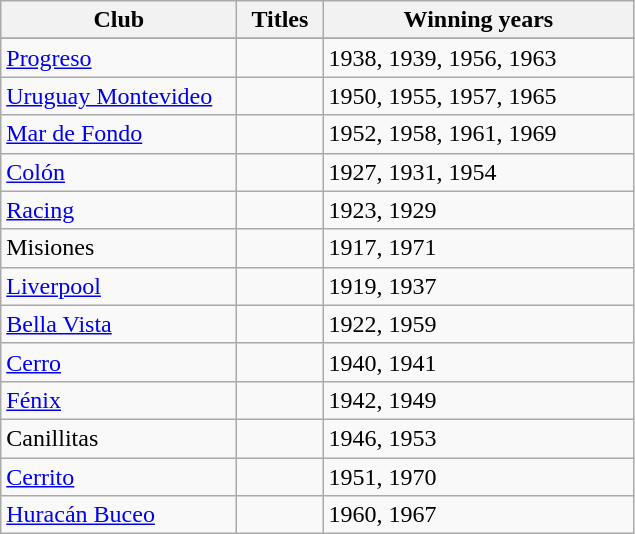<table class="wikitable sortable">
<tr>
<th width=150px>Club</th>
<th width=50px>Titles</th>
<th width=200px>Winning years</th>
</tr>
<tr>
</tr>
<tr>
<td><a href='#'>Progreso</a></td>
<td></td>
<td>1938, 1939, 1956, 1963</td>
</tr>
<tr>
<td><a href='#'>Uruguay Montevideo</a></td>
<td></td>
<td>1950, 1955, 1957, 1965</td>
</tr>
<tr>
<td><a href='#'>Mar de Fondo</a></td>
<td></td>
<td>1952, 1958, 1961, 1969</td>
</tr>
<tr>
<td><a href='#'>Colón</a></td>
<td></td>
<td>1927, 1931, 1954</td>
</tr>
<tr>
<td><a href='#'>Racing</a></td>
<td></td>
<td>1923, 1929</td>
</tr>
<tr>
<td>Misiones</td>
<td></td>
<td>1917, 1971</td>
</tr>
<tr>
<td><a href='#'>Liverpool</a></td>
<td></td>
<td>1919, 1937</td>
</tr>
<tr>
<td><a href='#'>Bella Vista</a></td>
<td></td>
<td>1922, 1959</td>
</tr>
<tr>
<td><a href='#'>Cerro</a></td>
<td></td>
<td>1940, 1941</td>
</tr>
<tr>
<td><a href='#'>Fénix</a></td>
<td></td>
<td>1942, 1949</td>
</tr>
<tr>
<td>Canillitas</td>
<td></td>
<td>1946, 1953</td>
</tr>
<tr>
<td><a href='#'>Cerrito</a></td>
<td></td>
<td>1951, 1970</td>
</tr>
<tr>
<td><a href='#'>Huracán Buceo</a></td>
<td></td>
<td>1960, 1967</td>
</tr>
</table>
